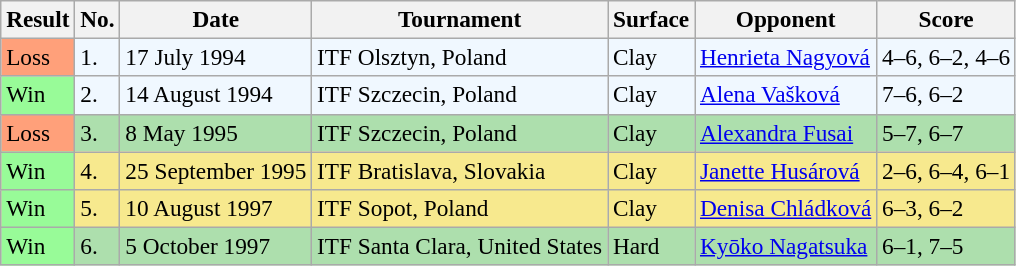<table class="sortable wikitable" style=font-size:97%>
<tr>
<th>Result</th>
<th>No.</th>
<th>Date</th>
<th>Tournament</th>
<th>Surface</th>
<th>Opponent</th>
<th>Score</th>
</tr>
<tr style="background:#f0f8ff;">
<td style="background:#ffa07a;">Loss</td>
<td>1.</td>
<td>17 July 1994</td>
<td>ITF Olsztyn, Poland</td>
<td>Clay</td>
<td> <a href='#'>Henrieta Nagyová</a></td>
<td>4–6, 6–2, 4–6</td>
</tr>
<tr style="background:#f0f8ff;">
<td style="background:#98fb98;">Win</td>
<td>2.</td>
<td>14 August 1994</td>
<td>ITF Szczecin, Poland</td>
<td>Clay</td>
<td> <a href='#'>Alena Vašková</a></td>
<td>7–6, 6–2</td>
</tr>
<tr style="background:#addfad;">
<td style="background:#ffa07a;">Loss</td>
<td>3.</td>
<td>8 May 1995</td>
<td>ITF Szczecin, Poland</td>
<td>Clay</td>
<td> <a href='#'>Alexandra Fusai</a></td>
<td>5–7, 6–7</td>
</tr>
<tr style="background:#f7e98e;">
<td style="background:#98fb98;">Win</td>
<td>4.</td>
<td>25 September 1995</td>
<td>ITF Bratislava, Slovakia</td>
<td>Clay</td>
<td> <a href='#'>Janette Husárová</a></td>
<td>2–6, 6–4, 6–1</td>
</tr>
<tr style="background:#f7e98e;">
<td style="background:#98fb98;">Win</td>
<td>5.</td>
<td>10 August 1997</td>
<td>ITF Sopot, Poland</td>
<td>Clay</td>
<td> <a href='#'>Denisa Chládková</a></td>
<td>6–3, 6–2</td>
</tr>
<tr style="background:#addfad;">
<td style="background:#98fb98;">Win</td>
<td>6.</td>
<td>5 October 1997</td>
<td>ITF Santa Clara, United States</td>
<td>Hard</td>
<td> <a href='#'>Kyōko Nagatsuka</a></td>
<td>6–1, 7–5</td>
</tr>
</table>
